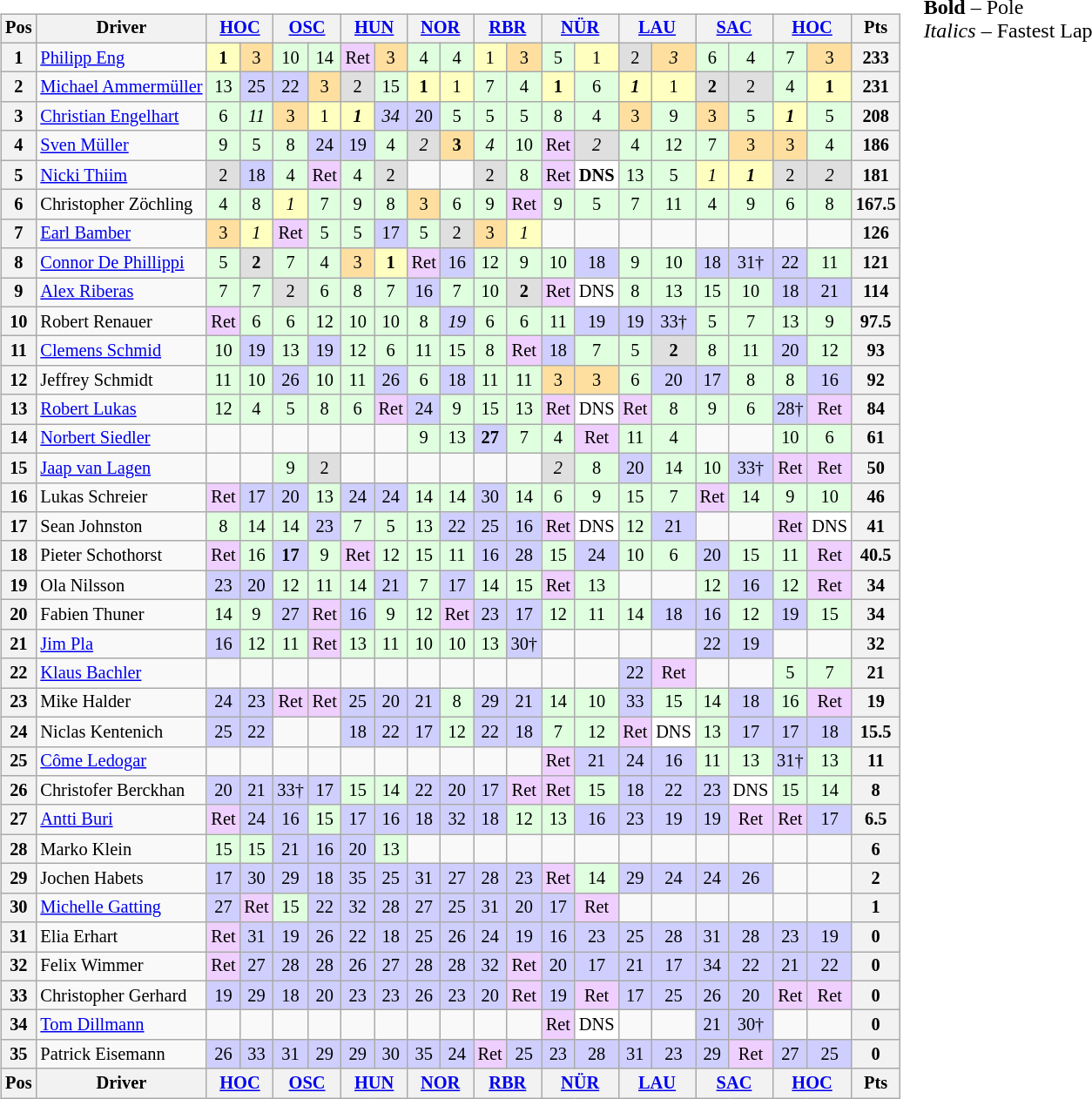<table>
<tr>
<td><br><table class="wikitable" style="font-size:85%; text-align:center">
<tr valign="top">
<th valign="middle">Pos</th>
<th valign="middle">Driver</th>
<th colspan=2><a href='#'>HOC</a><br></th>
<th colspan=2><a href='#'>OSC</a><br></th>
<th colspan=2><a href='#'>HUN</a><br></th>
<th colspan=2><a href='#'>NOR</a><br></th>
<th colspan=2><a href='#'>RBR</a><br></th>
<th colspan=2><a href='#'>NÜR</a><br></th>
<th colspan=2><a href='#'>LAU</a><br></th>
<th colspan=2><a href='#'>SAC</a><br></th>
<th colspan=2><a href='#'>HOC</a><br></th>
<th valign="middle">Pts</th>
</tr>
<tr>
<th>1</th>
<td align=left> <a href='#'>Philipp Eng</a></td>
<td style="background:#ffffbf;"><strong>1</strong></td>
<td style="background:#ffdf9f;">3</td>
<td style="background:#dfffdf;">10</td>
<td style="background:#dfffdf;">14</td>
<td style="background:#efcfff;">Ret</td>
<td style="background:#ffdf9f;">3</td>
<td style="background:#dfffdf;">4</td>
<td style="background:#dfffdf;">4</td>
<td style="background:#ffffbf;">1</td>
<td style="background:#ffdf9f;">3</td>
<td style="background:#dfffdf;">5</td>
<td style="background:#ffffbf;">1</td>
<td style="background:#dfdfdf;">2</td>
<td style="background:#ffdf9f;"><em>3</em></td>
<td style="background:#dfffdf;">6</td>
<td style="background:#dfffdf;">4</td>
<td style="background:#dfffdf;">7</td>
<td style="background:#ffdf9f;">3</td>
<th>233</th>
</tr>
<tr>
<th>2</th>
<td align=left> <a href='#'>Michael Ammermüller</a></td>
<td style="background:#dfffdf;">13</td>
<td style="background:#cfcfff;">25</td>
<td style="background:#cfcfff;">22</td>
<td style="background:#ffdf9f;">3</td>
<td style="background:#dfdfdf;">2</td>
<td style="background:#dfffdf;">15</td>
<td style="background:#ffffbf;"><strong>1</strong></td>
<td style="background:#ffffbf;">1</td>
<td style="background:#dfffdf;">7</td>
<td style="background:#dfffdf;">4</td>
<td style="background:#ffffbf;"><strong>1</strong></td>
<td style="background:#dfffdf;">6</td>
<td style="background:#ffffbf;"><strong><em>1</em></strong></td>
<td style="background:#ffffbf;">1</td>
<td style="background:#dfdfdf;"><strong>2</strong></td>
<td style="background:#dfdfdf;">2</td>
<td style="background:#dfffdf;">4</td>
<td style="background:#ffffbf;"><strong>1</strong></td>
<th>231</th>
</tr>
<tr>
<th>3</th>
<td align=left> <a href='#'>Christian Engelhart</a></td>
<td style="background:#dfffdf;">6</td>
<td style="background:#dfffdf;"><em>11</em></td>
<td style="background:#ffdf9f;">3</td>
<td style="background:#ffffbf;">1</td>
<td style="background:#ffffbf;"><strong><em>1</em></strong></td>
<td style="background:#cfcfff;"><em>34</em></td>
<td style="background:#cfcfff;">20</td>
<td style="background:#dfffdf;">5</td>
<td style="background:#dfffdf;">5</td>
<td style="background:#dfffdf;">5</td>
<td style="background:#dfffdf;">8</td>
<td style="background:#dfffdf;">4</td>
<td style="background:#ffdf9f;">3</td>
<td style="background:#dfffdf;">9</td>
<td style="background:#ffdf9f;">3</td>
<td style="background:#dfffdf;">5</td>
<td style="background:#ffffbf;"><strong><em>1</em></strong></td>
<td style="background:#dfffdf;">5</td>
<th>208</th>
</tr>
<tr>
<th>4</th>
<td align=left> <a href='#'>Sven Müller</a></td>
<td style="background:#dfffdf;">9</td>
<td style="background:#dfffdf;">5</td>
<td style="background:#dfffdf;">8</td>
<td style="background:#cfcfff;">24</td>
<td style="background:#cfcfff;">19</td>
<td style="background:#dfffdf;">4</td>
<td style="background:#dfdfdf;"><em>2</em></td>
<td style="background:#ffdf9f;"><strong>3</strong></td>
<td style="background:#dfffdf;"><em>4</em></td>
<td style="background:#dfffdf;">10</td>
<td style="background:#efcfff;">Ret</td>
<td style="background:#dfdfdf;"><em>2</em></td>
<td style="background:#dfffdf;">4</td>
<td style="background:#dfffdf;">12</td>
<td style="background:#dfffdf;">7</td>
<td style="background:#ffdf9f;">3</td>
<td style="background:#ffdf9f;">3</td>
<td style="background:#dfffdf;">4</td>
<th>186</th>
</tr>
<tr>
<th>5</th>
<td align=left> <a href='#'>Nicki Thiim</a></td>
<td style="background:#dfdfdf;">2</td>
<td style="background:#cfcfff;">18</td>
<td style="background:#dfffdf;">4</td>
<td style="background:#efcfff;">Ret</td>
<td style="background:#dfffdf;">4</td>
<td style="background:#dfdfdf;">2</td>
<td></td>
<td></td>
<td style="background:#dfdfdf;">2</td>
<td style="background:#dfffdf;">8</td>
<td style="background:#efcfff;">Ret</td>
<td style="background:#ffffff;"><strong>DNS</strong></td>
<td style="background:#dfffdf;">13</td>
<td style="background:#dfffdf;">5</td>
<td style="background:#ffffbf;"><em>1</em></td>
<td style="background:#ffffbf;"><strong><em>1</em></strong></td>
<td style="background:#dfdfdf;">2</td>
<td style="background:#dfdfdf;"><em>2</em></td>
<th>181</th>
</tr>
<tr>
<th>6</th>
<td align=left> Christopher Zöchling</td>
<td style="background:#dfffdf;">4</td>
<td style="background:#dfffdf;">8</td>
<td style="background:#ffffbf;"><em>1</em></td>
<td style="background:#dfffdf;">7</td>
<td style="background:#dfffdf;">9</td>
<td style="background:#dfffdf;">8</td>
<td style="background:#ffdf9f;">3</td>
<td style="background:#dfffdf;">6</td>
<td style="background:#dfffdf;">9</td>
<td style="background:#efcfff;">Ret</td>
<td style="background:#dfffdf;">9</td>
<td style="background:#dfffdf;">5</td>
<td style="background:#dfffdf;">7</td>
<td style="background:#dfffdf;">11</td>
<td style="background:#dfffdf;">4</td>
<td style="background:#dfffdf;">9</td>
<td style="background:#dfffdf;">6</td>
<td style="background:#dfffdf;">8</td>
<th>167.5</th>
</tr>
<tr>
<th>7</th>
<td align=left> <a href='#'>Earl Bamber</a></td>
<td style="background:#ffdf9f;">3</td>
<td style="background:#ffffbf;"><em>1</em></td>
<td style="background:#efcfff;">Ret</td>
<td style="background:#dfffdf;">5</td>
<td style="background:#dfffdf;">5</td>
<td style="background:#cfcfff;">17</td>
<td style="background:#dfffdf;">5</td>
<td style="background:#dfdfdf;">2</td>
<td style="background:#ffdf9f;">3</td>
<td style="background:#ffffbf;"><em>1</em></td>
<td></td>
<td></td>
<td></td>
<td></td>
<td></td>
<td></td>
<td></td>
<td></td>
<th>126</th>
</tr>
<tr>
<th>8</th>
<td align=left> <a href='#'>Connor De Phillippi</a></td>
<td style="background:#dfffdf;">5</td>
<td style="background:#dfdfdf;"><strong>2</strong></td>
<td style="background:#dfffdf;">7</td>
<td style="background:#dfffdf;">4</td>
<td style="background:#ffdf9f;">3</td>
<td style="background:#ffffbf;"><strong>1</strong></td>
<td style="background:#efcfff;">Ret</td>
<td style="background:#cfcfff;">16</td>
<td style="background:#dfffdf;">12</td>
<td style="background:#dfffdf;">9</td>
<td style="background:#dfffdf;">10</td>
<td style="background:#cfcfff;">18</td>
<td style="background:#dfffdf;">9</td>
<td style="background:#dfffdf;">10</td>
<td style="background:#cfcfff;">18</td>
<td style="background:#cfcfff;">31†</td>
<td style="background:#cfcfff;">22</td>
<td style="background:#dfffdf;">11</td>
<th>121</th>
</tr>
<tr>
<th>9</th>
<td align=left> <a href='#'>Alex Riberas</a></td>
<td style="background:#dfffdf;">7</td>
<td style="background:#dfffdf;">7</td>
<td style="background:#dfdfdf;">2</td>
<td style="background:#dfffdf;">6</td>
<td style="background:#dfffdf;">8</td>
<td style="background:#dfffdf;">7</td>
<td style="background:#cfcfff;">16</td>
<td style="background:#dfffdf;">7</td>
<td style="background:#dfffdf;">10</td>
<td style="background:#dfdfdf;"><strong>2</strong></td>
<td style="background:#efcfff;">Ret</td>
<td style="background:#ffffff;">DNS</td>
<td style="background:#dfffdf;">8</td>
<td style="background:#dfffdf;">13</td>
<td style="background:#dfffdf;">15</td>
<td style="background:#dfffdf;">10</td>
<td style="background:#cfcfff;">18</td>
<td style="background:#cfcfff;">21</td>
<th>114</th>
</tr>
<tr>
<th>10</th>
<td align=left> Robert Renauer</td>
<td style="background:#efcfff;">Ret</td>
<td style="background:#dfffdf;">6</td>
<td style="background:#dfffdf;">6</td>
<td style="background:#dfffdf;">12</td>
<td style="background:#dfffdf;">10</td>
<td style="background:#dfffdf;">10</td>
<td style="background:#dfffdf;">8</td>
<td style="background:#cfcfff;"><em>19</em></td>
<td style="background:#dfffdf;">6</td>
<td style="background:#dfffdf;">6</td>
<td style="background:#dfffdf;">11</td>
<td style="background:#cfcfff;">19</td>
<td style="background:#cfcfff;">19</td>
<td style="background:#cfcfff;">33†</td>
<td style="background:#dfffdf;">5</td>
<td style="background:#dfffdf;">7</td>
<td style="background:#dfffdf;">13</td>
<td style="background:#dfffdf;">9</td>
<th>97.5</th>
</tr>
<tr>
<th>11</th>
<td align=left> <a href='#'>Clemens Schmid</a></td>
<td style="background:#dfffdf;">10</td>
<td style="background:#cfcfff;">19</td>
<td style="background:#dfffdf;">13</td>
<td style="background:#cfcfff;">19</td>
<td style="background:#dfffdf;">12</td>
<td style="background:#dfffdf;">6</td>
<td style="background:#dfffdf;">11</td>
<td style="background:#dfffdf;">15</td>
<td style="background:#dfffdf;">8</td>
<td style="background:#efcfff;">Ret</td>
<td style="background:#cfcfff;">18</td>
<td style="background:#dfffdf;">7</td>
<td style="background:#dfffdf;">5</td>
<td style="background:#dfdfdf;"><strong>2</strong></td>
<td style="background:#dfffdf;">8</td>
<td style="background:#dfffdf;">11</td>
<td style="background:#cfcfff;">20</td>
<td style="background:#dfffdf;">12</td>
<th>93</th>
</tr>
<tr>
<th>12</th>
<td align=left> Jeffrey Schmidt</td>
<td style="background:#dfffdf;">11</td>
<td style="background:#dfffdf;">10</td>
<td style="background:#cfcfff;">26</td>
<td style="background:#dfffdf;">10</td>
<td style="background:#dfffdf;">11</td>
<td style="background:#cfcfff;">26</td>
<td style="background:#dfffdf;">6</td>
<td style="background:#cfcfff;">18</td>
<td style="background:#dfffdf;">11</td>
<td style="background:#dfffdf;">11</td>
<td style="background:#ffdf9f;">3</td>
<td style="background:#ffdf9f;">3</td>
<td style="background:#dfffdf;">6</td>
<td style="background:#cfcfff;">20</td>
<td style="background:#cfcfff;">17</td>
<td style="background:#dfffdf;">8</td>
<td style="background:#dfffdf;">8</td>
<td style="background:#cfcfff;">16</td>
<th>92</th>
</tr>
<tr>
<th>13</th>
<td align=left> <a href='#'>Robert Lukas</a></td>
<td style="background:#dfffdf;">12</td>
<td style="background:#dfffdf;">4</td>
<td style="background:#dfffdf;">5</td>
<td style="background:#dfffdf;">8</td>
<td style="background:#dfffdf;">6</td>
<td style="background:#efcfff;">Ret</td>
<td style="background:#cfcfff;">24</td>
<td style="background:#dfffdf;">9</td>
<td style="background:#dfffdf;">15</td>
<td style="background:#dfffdf;">13</td>
<td style="background:#efcfff;">Ret</td>
<td style="background:#ffffff;">DNS</td>
<td style="background:#efcfff;">Ret</td>
<td style="background:#dfffdf;">8</td>
<td style="background:#dfffdf;">9</td>
<td style="background:#dfffdf;">6</td>
<td style="background:#cfcfff;">28†</td>
<td style="background:#efcfff;">Ret</td>
<th>84</th>
</tr>
<tr>
<th>14</th>
<td align=left> <a href='#'>Norbert Siedler</a></td>
<td></td>
<td></td>
<td></td>
<td></td>
<td></td>
<td></td>
<td style="background:#dfffdf;">9</td>
<td style="background:#dfffdf;">13</td>
<td style="background:#cfcfff;"><strong>27</strong></td>
<td style="background:#dfffdf;">7</td>
<td style="background:#dfffdf;">4</td>
<td style="background:#efcfff;">Ret</td>
<td style="background:#dfffdf;">11</td>
<td style="background:#dfffdf;">4</td>
<td></td>
<td></td>
<td style="background:#dfffdf;">10</td>
<td style="background:#dfffdf;">6</td>
<th>61</th>
</tr>
<tr>
<th>15</th>
<td align=left> <a href='#'>Jaap van Lagen</a></td>
<td></td>
<td></td>
<td style="background:#dfffdf;">9</td>
<td style="background:#dfdfdf;">2</td>
<td></td>
<td></td>
<td></td>
<td></td>
<td></td>
<td></td>
<td style="background:#dfdfdf;"><em>2</em></td>
<td style="background:#dfffdf;">8</td>
<td style="background:#cfcfff;">20</td>
<td style="background:#dfffdf;">14</td>
<td style="background:#dfffdf;">10</td>
<td style="background:#cfcfff;">33†</td>
<td style="background:#efcfff;">Ret</td>
<td style="background:#efcfff;">Ret</td>
<th>50</th>
</tr>
<tr>
<th>16</th>
<td align=left> Lukas Schreier</td>
<td style="background:#efcfff;">Ret</td>
<td style="background:#cfcfff;">17</td>
<td style="background:#cfcfff;">20</td>
<td style="background:#dfffdf;">13</td>
<td style="background:#cfcfff;">24</td>
<td style="background:#cfcfff;">24</td>
<td style="background:#dfffdf;">14</td>
<td style="background:#dfffdf;">14</td>
<td style="background:#cfcfff;">30</td>
<td style="background:#dfffdf;">14</td>
<td style="background:#dfffdf;">6</td>
<td style="background:#dfffdf;">9</td>
<td style="background:#dfffdf;">15</td>
<td style="background:#dfffdf;">7</td>
<td style="background:#efcfff;">Ret</td>
<td style="background:#dfffdf;">14</td>
<td style="background:#dfffdf;">9</td>
<td style="background:#dfffdf;">10</td>
<th>46</th>
</tr>
<tr>
<th>17</th>
<td align=left> Sean Johnston</td>
<td style="background:#dfffdf;">8</td>
<td style="background:#dfffdf;">14</td>
<td style="background:#dfffdf;">14</td>
<td style="background:#cfcfff;">23</td>
<td style="background:#dfffdf;">7</td>
<td style="background:#dfffdf;">5</td>
<td style="background:#dfffdf;">13</td>
<td style="background:#cfcfff;">22</td>
<td style="background:#cfcfff;">25</td>
<td style="background:#cfcfff;">16</td>
<td style="background:#efcfff;">Ret</td>
<td style="background:#ffffff;">DNS</td>
<td style="background:#dfffdf;">12</td>
<td style="background:#cfcfff;">21</td>
<td></td>
<td></td>
<td style="background:#efcfff;">Ret</td>
<td style="background:#ffffff;">DNS</td>
<th>41</th>
</tr>
<tr>
<th>18</th>
<td align=left> Pieter Schothorst</td>
<td style="background:#efcfff;">Ret</td>
<td style="background:#dfffdf;">16</td>
<td style="background:#cfcfff;"><strong>17</strong></td>
<td style="background:#dfffdf;">9</td>
<td style="background:#efcfff;">Ret</td>
<td style="background:#dfffdf;">12</td>
<td style="background:#dfffdf;">15</td>
<td style="background:#dfffdf;">11</td>
<td style="background:#cfcfff;">16</td>
<td style="background:#cfcfff;">28</td>
<td style="background:#dfffdf;">15</td>
<td style="background:#cfcfff;">24</td>
<td style="background:#dfffdf;">10</td>
<td style="background:#dfffdf;">6</td>
<td style="background:#cfcfff;">20</td>
<td style="background:#dfffdf;">15</td>
<td style="background:#dfffdf;">11</td>
<td style="background:#efcfff;">Ret</td>
<th>40.5</th>
</tr>
<tr>
<th>19</th>
<td align=left> Ola Nilsson</td>
<td style="background:#cfcfff;">23</td>
<td style="background:#cfcfff;">20</td>
<td style="background:#dfffdf;">12</td>
<td style="background:#dfffdf;">11</td>
<td style="background:#dfffdf;">14</td>
<td style="background:#cfcfff;">21</td>
<td style="background:#dfffdf;">7</td>
<td style="background:#cfcfff;">17</td>
<td style="background:#dfffdf;">14</td>
<td style="background:#dfffdf;">15</td>
<td style="background:#efcfff;">Ret</td>
<td style="background:#dfffdf;">13</td>
<td></td>
<td></td>
<td style="background:#dfffdf;">12</td>
<td style="background:#cfcfff;">16</td>
<td style="background:#dfffdf;">12</td>
<td style="background:#efcfff;">Ret</td>
<th>34</th>
</tr>
<tr>
<th>20</th>
<td align=left> Fabien Thuner</td>
<td style="background:#dfffdf;">14</td>
<td style="background:#dfffdf;">9</td>
<td style="background:#cfcfff;">27</td>
<td style="background:#efcfff;">Ret</td>
<td style="background:#cfcfff;">16</td>
<td style="background:#dfffdf;">9</td>
<td style="background:#dfffdf;">12</td>
<td style="background:#efcfff;">Ret</td>
<td style="background:#cfcfff;">23</td>
<td style="background:#cfcfff;">17</td>
<td style="background:#dfffdf;">12</td>
<td style="background:#dfffdf;">11</td>
<td style="background:#dfffdf;">14</td>
<td style="background:#cfcfff;">18</td>
<td style="background:#cfcfff;">16</td>
<td style="background:#dfffdf;">12</td>
<td style="background:#cfcfff;">19</td>
<td style="background:#dfffdf;">15</td>
<th>34</th>
</tr>
<tr>
<th>21</th>
<td align=left> <a href='#'>Jim Pla</a></td>
<td style="background:#cfcfff;">16</td>
<td style="background:#dfffdf;">12</td>
<td style="background:#dfffdf;">11</td>
<td style="background:#efcfff;">Ret</td>
<td style="background:#dfffdf;">13</td>
<td style="background:#dfffdf;">11</td>
<td style="background:#dfffdf;">10</td>
<td style="background:#dfffdf;">10</td>
<td style="background:#dfffdf;">13</td>
<td style="background:#cfcfff;">30†</td>
<td></td>
<td></td>
<td></td>
<td></td>
<td style="background:#cfcfff;">22</td>
<td style="background:#cfcfff;">19</td>
<td></td>
<td></td>
<th>32</th>
</tr>
<tr>
<th>22</th>
<td align=left> <a href='#'>Klaus Bachler</a></td>
<td></td>
<td></td>
<td></td>
<td></td>
<td></td>
<td></td>
<td></td>
<td></td>
<td></td>
<td></td>
<td></td>
<td></td>
<td style="background:#cfcfff;">22</td>
<td style="background:#efcfff;">Ret</td>
<td></td>
<td></td>
<td style="background:#dfffdf;">5</td>
<td style="background:#dfffdf;">7</td>
<th>21</th>
</tr>
<tr>
<th>23</th>
<td align=left> Mike Halder</td>
<td style="background:#cfcfff;">24</td>
<td style="background:#cfcfff;">23</td>
<td style="background:#efcfff;">Ret</td>
<td style="background:#efcfff;">Ret</td>
<td style="background:#cfcfff;">25</td>
<td style="background:#cfcfff;">20</td>
<td style="background:#cfcfff;">21</td>
<td style="background:#dfffdf;">8</td>
<td style="background:#cfcfff;">29</td>
<td style="background:#cfcfff;">21</td>
<td style="background:#dfffdf;">14</td>
<td style="background:#dfffdf;">10</td>
<td style="background:#cfcfff;">33</td>
<td style="background:#dfffdf;">15</td>
<td style="background:#dfffdf;">14</td>
<td style="background:#cfcfff;">18</td>
<td style="background:#dfffdf;">16</td>
<td style="background:#efcfff;">Ret</td>
<th>19</th>
</tr>
<tr>
<th>24</th>
<td align=left> Niclas Kentenich</td>
<td style="background:#cfcfff;">25</td>
<td style="background:#cfcfff;">22</td>
<td></td>
<td></td>
<td style="background:#cfcfff;">18</td>
<td style="background:#cfcfff;">22</td>
<td style="background:#cfcfff;">17</td>
<td style="background:#dfffdf;">12</td>
<td style="background:#cfcfff;">22</td>
<td style="background:#cfcfff;">18</td>
<td style="background:#dfffdf;">7</td>
<td style="background:#dfffdf;">12</td>
<td style="background:#efcfff;">Ret</td>
<td style="background:#ffffff;">DNS</td>
<td style="background:#dfffdf;">13</td>
<td style="background:#cfcfff;">17</td>
<td style="background:#cfcfff;">17</td>
<td style="background:#cfcfff;">18</td>
<th>15.5</th>
</tr>
<tr>
<th>25</th>
<td align=left> <a href='#'>Côme Ledogar</a></td>
<td></td>
<td></td>
<td></td>
<td></td>
<td></td>
<td></td>
<td></td>
<td></td>
<td></td>
<td></td>
<td style="background:#efcfff;">Ret</td>
<td style="background:#cfcfff;">21</td>
<td style="background:#cfcfff;">24</td>
<td style="background:#cfcfff;">16</td>
<td style="background:#dfffdf;">11</td>
<td style="background:#dfffdf;">13</td>
<td style="background:#cfcfff;">31†</td>
<td style="background:#dfffdf;">13</td>
<th>11</th>
</tr>
<tr>
<th>26</th>
<td align=left> Christofer Berckhan</td>
<td style="background:#cfcfff;">20</td>
<td style="background:#cfcfff;">21</td>
<td style="background:#cfcfff;">33†</td>
<td style="background:#cfcfff;">17</td>
<td style="background:#dfffdf;">15</td>
<td style="background:#dfffdf;">14</td>
<td style="background:#cfcfff;">22</td>
<td style="background:#cfcfff;">20</td>
<td style="background:#cfcfff;">17</td>
<td style="background:#efcfff;">Ret</td>
<td style="background:#efcfff;">Ret</td>
<td style="background:#dfffdf;">15</td>
<td style="background:#cfcfff;">18</td>
<td style="background:#cfcfff;">22</td>
<td style="background:#cfcfff;">23</td>
<td style="background:#ffffff;">DNS</td>
<td style="background:#dfffdf;">15</td>
<td style="background:#dfffdf;">14</td>
<th>8</th>
</tr>
<tr>
<th>27</th>
<td align=left> <a href='#'>Antti Buri</a></td>
<td style="background:#efcfff;">Ret</td>
<td style="background:#cfcfff;">24</td>
<td style="background:#cfcfff;">16</td>
<td style="background:#dfffdf;">15</td>
<td style="background:#cfcfff;">17</td>
<td style="background:#cfcfff;">16</td>
<td style="background:#cfcfff;">18</td>
<td style="background:#cfcfff;">32</td>
<td style="background:#cfcfff;">18</td>
<td style="background:#dfffdf;">12</td>
<td style="background:#dfffdf;">13</td>
<td style="background:#cfcfff;">16</td>
<td style="background:#cfcfff;">23</td>
<td style="background:#cfcfff;">19</td>
<td style="background:#cfcfff;">19</td>
<td style="background:#efcfff;">Ret</td>
<td style="background:#efcfff;">Ret</td>
<td style="background:#cfcfff;">17</td>
<th>6.5</th>
</tr>
<tr>
<th>28</th>
<td align=left> Marko Klein</td>
<td style="background:#dfffdf;">15</td>
<td style="background:#dfffdf;">15</td>
<td style="background:#cfcfff;">21</td>
<td style="background:#cfcfff;">16</td>
<td style="background:#cfcfff;">20</td>
<td style="background:#dfffdf;">13</td>
<td></td>
<td></td>
<td></td>
<td></td>
<td></td>
<td></td>
<td></td>
<td></td>
<td></td>
<td></td>
<td></td>
<td></td>
<th>6</th>
</tr>
<tr>
<th>29</th>
<td align=left> Jochen Habets</td>
<td style="background:#cfcfff;">17</td>
<td style="background:#cfcfff;">30</td>
<td style="background:#cfcfff;">29</td>
<td style="background:#cfcfff;">18</td>
<td style="background:#cfcfff;">35</td>
<td style="background:#cfcfff;">25</td>
<td style="background:#cfcfff;">31</td>
<td style="background:#cfcfff;">27</td>
<td style="background:#cfcfff;">28</td>
<td style="background:#cfcfff;">23</td>
<td style="background:#efcfff;">Ret</td>
<td style="background:#dfffdf;">14</td>
<td style="background:#cfcfff;">29</td>
<td style="background:#cfcfff;">24</td>
<td style="background:#cfcfff;">24</td>
<td style="background:#cfcfff;">26</td>
<td></td>
<td></td>
<th>2</th>
</tr>
<tr>
<th>30</th>
<td align=left> <a href='#'>Michelle Gatting</a></td>
<td style="background:#cfcfff;">27</td>
<td style="background:#efcfff;">Ret</td>
<td style="background:#dfffdf;">15</td>
<td style="background:#cfcfff;">22</td>
<td style="background:#cfcfff;">32</td>
<td style="background:#cfcfff;">28</td>
<td style="background:#cfcfff;">27</td>
<td style="background:#cfcfff;">25</td>
<td style="background:#cfcfff;">31</td>
<td style="background:#cfcfff;">20</td>
<td style="background:#cfcfff;">17</td>
<td style="background:#efcfff;">Ret</td>
<td></td>
<td></td>
<td></td>
<td></td>
<td></td>
<td></td>
<th>1</th>
</tr>
<tr>
<th>31</th>
<td align=left> Elia Erhart</td>
<td style="background:#efcfff;">Ret</td>
<td style="background:#cfcfff;">31</td>
<td style="background:#cfcfff;">19</td>
<td style="background:#cfcfff;">26</td>
<td style="background:#cfcfff;">22</td>
<td style="background:#cfcfff;">18</td>
<td style="background:#cfcfff;">25</td>
<td style="background:#cfcfff;">26</td>
<td style="background:#cfcfff;">24</td>
<td style="background:#cfcfff;">19</td>
<td style="background:#cfcfff;">16</td>
<td style="background:#cfcfff;">23</td>
<td style="background:#cfcfff;">25</td>
<td style="background:#cfcfff;">28</td>
<td style="background:#cfcfff;">31</td>
<td style="background:#cfcfff;">28</td>
<td style="background:#cfcfff;">23</td>
<td style="background:#cfcfff;">19</td>
<th>0</th>
</tr>
<tr>
<th>32</th>
<td align=left> Felix Wimmer</td>
<td style="background:#efcfff;">Ret</td>
<td style="background:#cfcfff;">27</td>
<td style="background:#cfcfff;">28</td>
<td style="background:#cfcfff;">28</td>
<td style="background:#cfcfff;">26</td>
<td style="background:#cfcfff;">27</td>
<td style="background:#cfcfff;">28</td>
<td style="background:#cfcfff;">28</td>
<td style="background:#cfcfff;">32</td>
<td style="background:#efcfff;">Ret</td>
<td style="background:#cfcfff;">20</td>
<td style="background:#cfcfff;">17</td>
<td style="background:#cfcfff;">21</td>
<td style="background:#cfcfff;">17</td>
<td style="background:#cfcfff;">34</td>
<td style="background:#cfcfff;">22</td>
<td style="background:#cfcfff;">21</td>
<td style="background:#cfcfff;">22</td>
<th>0</th>
</tr>
<tr>
<th>33</th>
<td align=left> Christopher Gerhard</td>
<td style="background:#cfcfff;">19</td>
<td style="background:#cfcfff;">29</td>
<td style="background:#cfcfff;">18</td>
<td style="background:#cfcfff;">20</td>
<td style="background:#cfcfff;">23</td>
<td style="background:#cfcfff;">23</td>
<td style="background:#cfcfff;">26</td>
<td style="background:#cfcfff;">23</td>
<td style="background:#cfcfff;">20</td>
<td style="background:#efcfff;">Ret</td>
<td style="background:#cfcfff;">19</td>
<td style="background:#efcfff;">Ret</td>
<td style="background:#cfcfff;">17</td>
<td style="background:#cfcfff;">25</td>
<td style="background:#cfcfff;">26</td>
<td style="background:#cfcfff;">20</td>
<td style="background:#efcfff;">Ret</td>
<td style="background:#efcfff;">Ret</td>
<th>0</th>
</tr>
<tr>
<th>34</th>
<td align=left> <a href='#'>Tom Dillmann</a></td>
<td></td>
<td></td>
<td></td>
<td></td>
<td></td>
<td></td>
<td></td>
<td></td>
<td></td>
<td></td>
<td style="background:#efcfff;">Ret</td>
<td style="background:#ffffff;">DNS</td>
<td></td>
<td></td>
<td style="background:#cfcfff;">21</td>
<td style="background:#cfcfff;">30†</td>
<td></td>
<td></td>
<th>0</th>
</tr>
<tr>
<th>35</th>
<td align=left> Patrick Eisemann</td>
<td style="background:#cfcfff;">26</td>
<td style="background:#cfcfff;">33</td>
<td style="background:#cfcfff;">31</td>
<td style="background:#cfcfff;">29</td>
<td style="background:#cfcfff;">29</td>
<td style="background:#cfcfff;">30</td>
<td style="background:#cfcfff;">35</td>
<td style="background:#cfcfff;">24</td>
<td style="background:#efcfff;">Ret</td>
<td style="background:#cfcfff;">25</td>
<td style="background:#cfcfff;">23</td>
<td style="background:#cfcfff;">28</td>
<td style="background:#cfcfff;">31</td>
<td style="background:#cfcfff;">23</td>
<td style="background:#cfcfff;">29</td>
<td style="background:#efcfff;">Ret</td>
<td style="background:#cfcfff;">27</td>
<td style="background:#cfcfff;">25</td>
<th>0</th>
</tr>
<tr>
<th valign="middle">Pos</th>
<th valign="middle">Driver</th>
<th colspan=2><a href='#'>HOC</a><br></th>
<th colspan=2><a href='#'>OSC</a><br></th>
<th colspan=2><a href='#'>HUN</a><br></th>
<th colspan=2><a href='#'>NOR</a><br></th>
<th colspan=2><a href='#'>RBR</a><br></th>
<th colspan=2><a href='#'>NÜR</a><br></th>
<th colspan=2><a href='#'>LAU</a><br></th>
<th colspan=2><a href='#'>SAC</a><br></th>
<th colspan=2><a href='#'>HOC</a><br></th>
<th valign="middle">Pts</th>
</tr>
</table>
</td>
<td valign="top"><br>
<span><strong>Bold</strong> – Pole<br>
<em>Italics</em> – Fastest Lap</span></td>
</tr>
</table>
